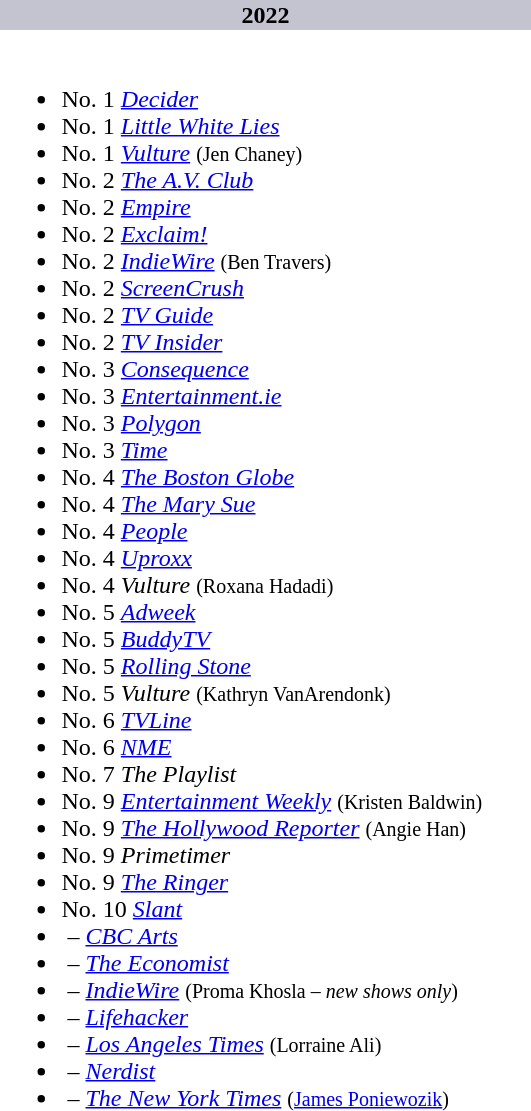<table class="collapsible collapsed">
<tr>
<th style="width:22em; background:#C4C3D0; text-align:center">2022</th>
</tr>
<tr>
<td colspan=><br><ul><li>No. 1 <em><a href='#'>Decider</a></em></li><li>No. 1 <em><a href='#'>Little White Lies</a></em></li><li>No. 1 <em><a href='#'>Vulture</a></em> <small>(Jen Chaney)</small></li><li>No. 2 <em><a href='#'>The A.V. Club</a></em></li><li>No. 2 <em><a href='#'>Empire</a></em></li><li>No. 2 <em><a href='#'>Exclaim!</a></em></li><li>No. 2 <em><a href='#'>IndieWire</a></em> <small>(Ben Travers)</small></li><li>No. 2 <em><a href='#'>ScreenCrush</a></em></li><li>No. 2 <em><a href='#'>TV Guide</a></em></li><li>No. 2 <em><a href='#'>TV Insider</a></em></li><li>No. 3 <em><a href='#'>Consequence</a></em></li><li>No. 3 <em><a href='#'>Entertainment.ie</a></em></li><li>No. 3 <em><a href='#'>Polygon</a></em></li><li>No. 3 <em><a href='#'>Time</a></em></li><li>No. 4 <em><a href='#'>The Boston Globe</a></em></li><li>No. 4 <em><a href='#'>The Mary Sue</a></em></li><li>No. 4 <em><a href='#'>People</a></em></li><li>No. 4 <em><a href='#'>Uproxx</a></em></li><li>No. 4 <em>Vulture</em> <small>(Roxana Hadadi)</small></li><li>No. 5 <em><a href='#'>Adweek</a></em></li><li>No. 5 <em><a href='#'>BuddyTV</a></em></li><li>No. 5 <em><a href='#'>Rolling Stone</a></em></li><li>No. 5 <em>Vulture</em> <small>(Kathryn VanArendonk)</small></li><li>No. 6 <em><a href='#'>TVLine</a></em></li><li>No. 6 <em><a href='#'>NME</a></em></li><li>No. 7 <em>The Playlist</em></li><li>No. 9 <em><a href='#'>Entertainment Weekly</a></em> <small>(Kristen Baldwin)</small></li><li>No. 9 <em><a href='#'>The Hollywood Reporter</a></em> <small>(Angie Han)</small></li><li>No. 9 <em>Primetimer</em></li><li>No. 9 <em><a href='#'>The Ringer</a></em></li><li>No. 10 <em><a href='#'>Slant</a></em></li><li> – <em><a href='#'>CBC Arts</a></em></li><li> – <em><a href='#'>The Economist</a></em></li><li> – <em><a href='#'>IndieWire</a></em> <small>(Proma Khosla – <em>new shows only</em>)</small></li><li> – <em><a href='#'>Lifehacker</a></em></li><li> – <em><a href='#'>Los Angeles Times</a></em> <small>(Lorraine Ali)</small></li><li> – <em><a href='#'>Nerdist</a></em></li><li> – <em><a href='#'>The New York Times</a></em> <small>(<a href='#'>James Poniewozik</a>)</small></li></ul></td>
</tr>
</table>
